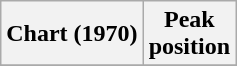<table class="wikitable">
<tr>
<th>Chart (1970)</th>
<th>Peak<br>position</th>
</tr>
<tr>
</tr>
</table>
